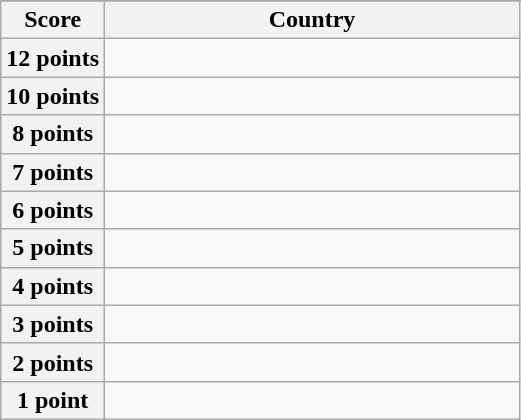<table class="wikitable">
<tr>
</tr>
<tr>
<th scope="col" width="20%">Score</th>
<th scope="col">Country</th>
</tr>
<tr>
<th scope="row">12 points</th>
<td></td>
</tr>
<tr>
<th scope="row">10 points</th>
<td></td>
</tr>
<tr>
<th scope="row">8 points</th>
<td></td>
</tr>
<tr>
<th scope="row">7 points</th>
<td></td>
</tr>
<tr>
<th scope="row">6 points</th>
<td></td>
</tr>
<tr>
<th scope="row">5 points</th>
<td></td>
</tr>
<tr>
<th scope="row">4 points</th>
<td></td>
</tr>
<tr>
<th scope="row">3 points</th>
<td></td>
</tr>
<tr>
<th scope="row">2 points</th>
<td></td>
</tr>
<tr>
<th scope="row">1 point</th>
<td></td>
</tr>
</table>
